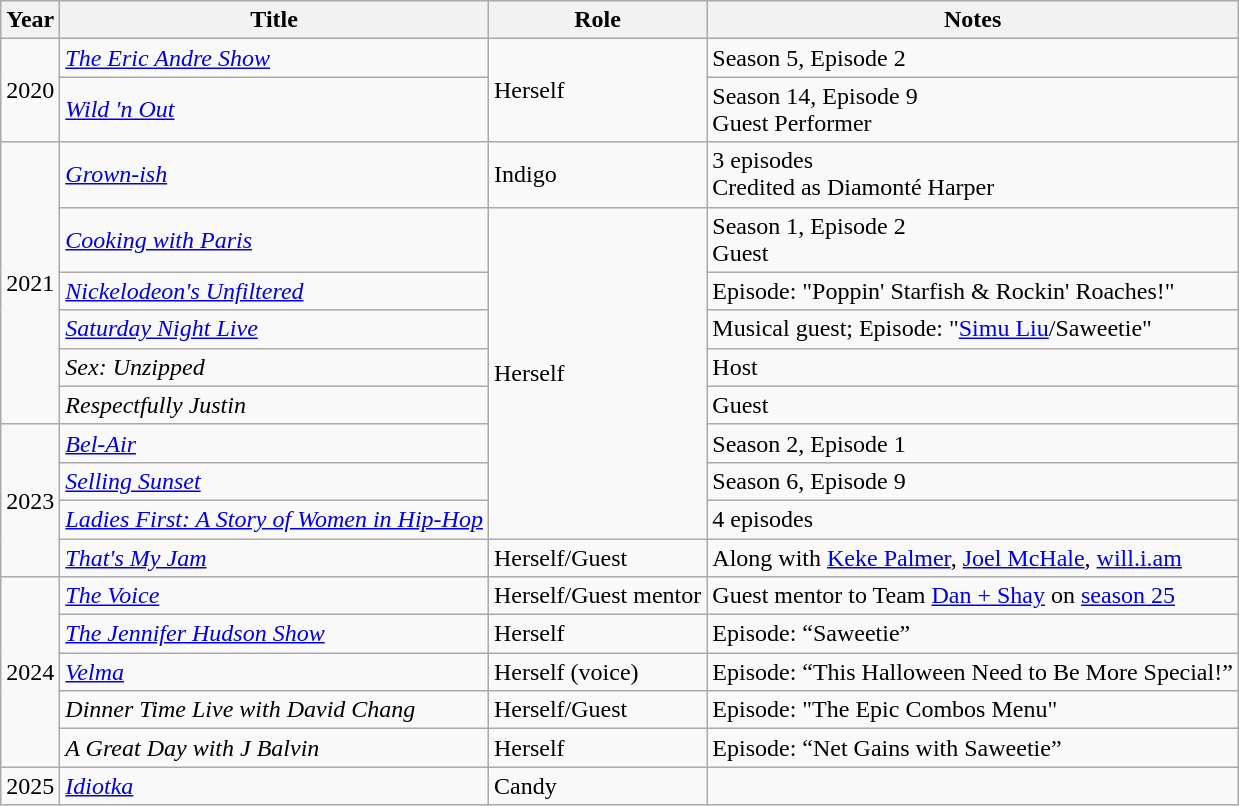<table class="wikitable sortable">
<tr>
<th>Year</th>
<th>Title</th>
<th>Role</th>
<th class="unsortable">Notes</th>
</tr>
<tr>
<td rowspan="2">2020</td>
<td><em><a href='#'>The Eric Andre Show</a></em></td>
<td rowspan="2">Herself</td>
<td>Season 5, Episode 2</td>
</tr>
<tr>
<td><em><a href='#'>Wild 'n Out</a></em></td>
<td>Season 14, Episode 9 <br> Guest Performer</td>
</tr>
<tr>
<td rowspan="6">2021</td>
<td><em><a href='#'>Grown-ish</a></em></td>
<td>Indigo</td>
<td>3 episodes <br> Credited as Diamonté Harper</td>
</tr>
<tr>
<td><em><a href='#'>Cooking with Paris</a></em></td>
<td rowspan="8">Herself</td>
<td>Season 1, Episode 2 <br> Guest</td>
</tr>
<tr>
<td><em><a href='#'>Nickelodeon's Unfiltered</a></em></td>
<td>Episode: "Poppin' Starfish & Rockin' Roaches!"</td>
</tr>
<tr>
<td><em><a href='#'>Saturday Night Live</a></em></td>
<td>Musical guest; Episode: "<a href='#'>Simu Liu</a>/Saweetie"</td>
</tr>
<tr>
<td><em>Sex: Unzipped</em></td>
<td>Host</td>
</tr>
<tr>
<td><em>Respectfully Justin</em></td>
<td>Guest</td>
</tr>
<tr>
<td rowspan="4">2023</td>
<td><em><a href='#'>Bel-Air</a></em></td>
<td>Season 2, Episode 1</td>
</tr>
<tr>
<td><em><a href='#'>Selling Sunset</a></em></td>
<td>Season 6, Episode 9</td>
</tr>
<tr>
<td><em><a href='#'>Ladies First: A Story of Women in Hip-Hop</a></em></td>
<td>4 episodes</td>
</tr>
<tr>
<td><em><a href='#'>That's My Jam</a></em></td>
<td>Herself/Guest</td>
<td>Along with <a href='#'>Keke Palmer</a>, <a href='#'>Joel McHale</a>, <a href='#'>will.i.am</a></td>
</tr>
<tr>
<td rowspan="5">2024</td>
<td><em><a href='#'>The Voice</a></em></td>
<td>Herself/Guest mentor</td>
<td>Guest mentor to Team <a href='#'>Dan + Shay</a> on <a href='#'>season 25</a></td>
</tr>
<tr>
<td><em><a href='#'>The Jennifer Hudson Show</a></em></td>
<td>Herself</td>
<td>Episode: “Saweetie”</td>
</tr>
<tr>
<td><em><a href='#'>Velma</a></em></td>
<td>Herself (voice)</td>
<td>Episode: “This Halloween Need to Be More Special!”</td>
</tr>
<tr>
<td><em>Dinner Time Live with David Chang</em></td>
<td>Herself/Guest</td>
<td>Episode: "The Epic Combos Menu"</td>
</tr>
<tr>
<td><em>A Great Day with J Balvin</em></td>
<td>Herself</td>
<td>Episode: “Net Gains with Saweetie”</td>
</tr>
<tr>
<td>2025</td>
<td><em><a href='#'>Idiotka</a></em></td>
<td>Candy</td>
<td></td>
</tr>
</table>
